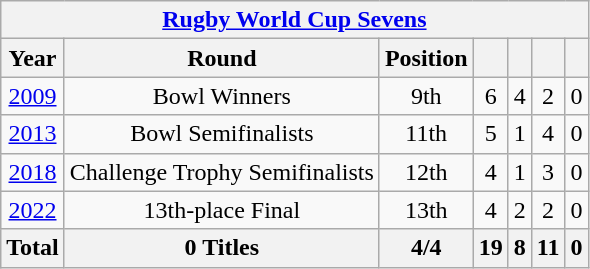<table class="wikitable" style="text-align: center;">
<tr>
<th colspan=7><a href='#'>Rugby World Cup Sevens</a></th>
</tr>
<tr>
<th>Year</th>
<th>Round</th>
<th>Position</th>
<th></th>
<th></th>
<th></th>
<th></th>
</tr>
<tr>
<td> <a href='#'>2009</a></td>
<td>Bowl Winners</td>
<td>9th</td>
<td>6</td>
<td>4</td>
<td>2</td>
<td>0</td>
</tr>
<tr>
<td> <a href='#'>2013</a></td>
<td>Bowl Semifinalists</td>
<td>11th</td>
<td>5</td>
<td>1</td>
<td>4</td>
<td>0</td>
</tr>
<tr>
<td> <a href='#'>2018</a></td>
<td>Challenge Trophy Semifinalists</td>
<td>12th</td>
<td>4</td>
<td>1</td>
<td>3</td>
<td>0</td>
</tr>
<tr>
<td> <a href='#'>2022</a></td>
<td>13th-place Final</td>
<td>13th</td>
<td>4</td>
<td>2</td>
<td>2</td>
<td>0</td>
</tr>
<tr>
<th>Total</th>
<th>0 Titles</th>
<th>4/4</th>
<th>19</th>
<th>8</th>
<th>11</th>
<th>0</th>
</tr>
</table>
